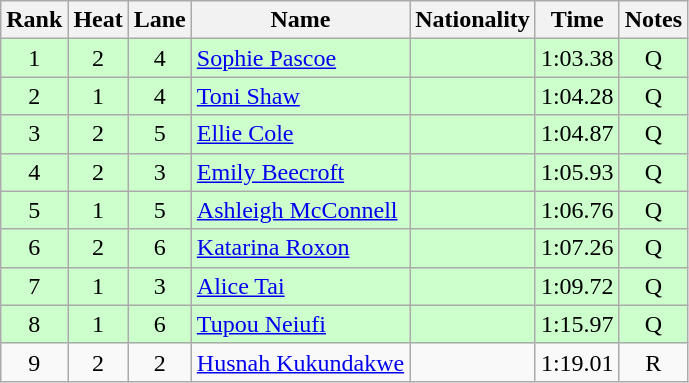<table class="wikitable sortable" style="text-align:center">
<tr>
<th>Rank</th>
<th>Heat</th>
<th>Lane</th>
<th>Name</th>
<th>Nationality</th>
<th>Time</th>
<th>Notes</th>
</tr>
<tr bgcolor=ccffcc>
<td>1</td>
<td>2</td>
<td>4</td>
<td align=left><a href='#'>Sophie Pascoe</a></td>
<td align=left></td>
<td>1:03.38</td>
<td>Q</td>
</tr>
<tr bgcolor=ccffcc>
<td>2</td>
<td>1</td>
<td>4</td>
<td align=left><a href='#'>Toni Shaw</a></td>
<td align=left></td>
<td>1:04.28</td>
<td>Q</td>
</tr>
<tr bgcolor=ccffcc>
<td>3</td>
<td>2</td>
<td>5</td>
<td align=left><a href='#'>Ellie Cole</a></td>
<td align=left></td>
<td>1:04.87</td>
<td>Q</td>
</tr>
<tr bgcolor=ccffcc>
<td>4</td>
<td>2</td>
<td>3</td>
<td align=left><a href='#'>Emily Beecroft</a></td>
<td align=left></td>
<td>1:05.93</td>
<td>Q</td>
</tr>
<tr bgcolor=ccffcc>
<td>5</td>
<td>1</td>
<td>5</td>
<td align=left><a href='#'>Ashleigh McConnell</a></td>
<td align=left></td>
<td>1:06.76</td>
<td>Q</td>
</tr>
<tr bgcolor=ccffcc>
<td>6</td>
<td>2</td>
<td>6</td>
<td align=left><a href='#'>Katarina Roxon</a></td>
<td align=left></td>
<td>1:07.26</td>
<td>Q</td>
</tr>
<tr bgcolor=ccffcc>
<td>7</td>
<td>1</td>
<td>3</td>
<td align=left><a href='#'>Alice Tai</a></td>
<td align=left></td>
<td>1:09.72</td>
<td>Q</td>
</tr>
<tr bgcolor=ccffcc>
<td>8</td>
<td>1</td>
<td>6</td>
<td align=left><a href='#'>Tupou Neiufi</a></td>
<td align=left></td>
<td>1:15.97</td>
<td>Q</td>
</tr>
<tr>
<td>9</td>
<td>2</td>
<td>2</td>
<td align=left><a href='#'>Husnah Kukundakwe</a></td>
<td align=left></td>
<td>1:19.01</td>
<td>R</td>
</tr>
</table>
